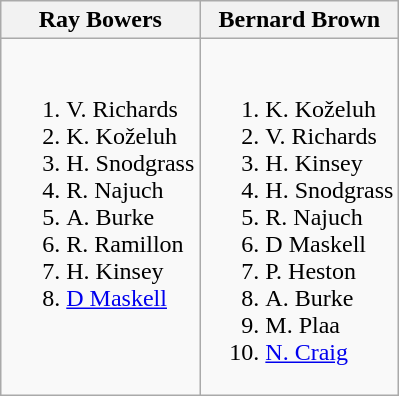<table class="wikitable">
<tr>
<th>Ray Bowers</th>
<th>Bernard Brown</th>
</tr>
<tr style="vertical-align: top;">
<td style="white-space: nowrap;"><br><ol><li> V. Richards</li><li> K. Koželuh</li><li> H. Snodgrass</li><li> R. Najuch</li><li> A. Burke</li><li> R. Ramillon</li><li> H. Kinsey</li><li> <a href='#'>D Maskell</a></li></ol></td>
<td style="white-space: nowrap;"><br><ol><li> K. Koželuh</li><li> V. Richards</li><li> H. Kinsey</li><li> H. Snodgrass</li><li> R. Najuch</li><li> D Maskell</li><li> P. Heston</li><li> A. Burke</li><li> M. Plaa</li><li> <a href='#'>N. Craig</a></li></ol></td>
</tr>
</table>
